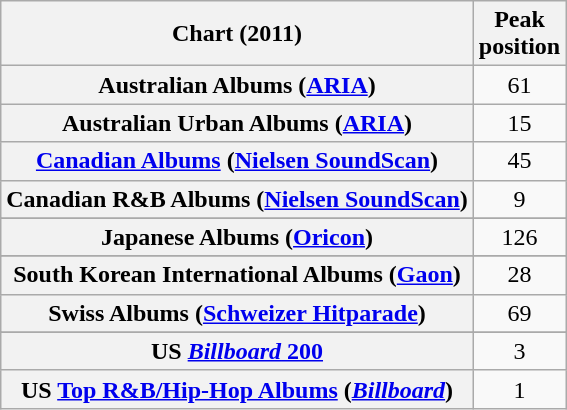<table class="wikitable plainrowheaders sortable" style="text-align:center;">
<tr>
<th scope="col">Chart (2011)</th>
<th scope="col">Peak <br>position</th>
</tr>
<tr>
<th scope="row">Australian Albums (<a href='#'>ARIA</a>)</th>
<td>61</td>
</tr>
<tr>
<th scope="row">Australian Urban Albums (<a href='#'>ARIA</a>)</th>
<td>15</td>
</tr>
<tr>
<th scope="row"><a href='#'>Canadian Albums</a> (<a href='#'>Nielsen SoundScan</a>)</th>
<td>45</td>
</tr>
<tr>
<th scope="row">Canadian R&B Albums (<a href='#'>Nielsen SoundScan</a>)</th>
<td>9</td>
</tr>
<tr>
</tr>
<tr>
<th scope="row">Japanese Albums (<a href='#'>Oricon</a>)</th>
<td>126</td>
</tr>
<tr>
</tr>
<tr>
<th scope="row">South Korean International Albums (<a href='#'>Gaon</a>)</th>
<td style="text-align:center;">28</td>
</tr>
<tr>
<th scope="row">Swiss Albums (<a href='#'>Schweizer Hitparade</a>)</th>
<td>69</td>
</tr>
<tr>
</tr>
<tr>
</tr>
<tr>
<th scope="row">US <a href='#'><em>Billboard</em> 200</a></th>
<td>3</td>
</tr>
<tr>
<th scope="row">US <a href='#'>Top R&B/Hip-Hop Albums</a> (<em><a href='#'>Billboard</a></em>)</th>
<td>1</td>
</tr>
</table>
